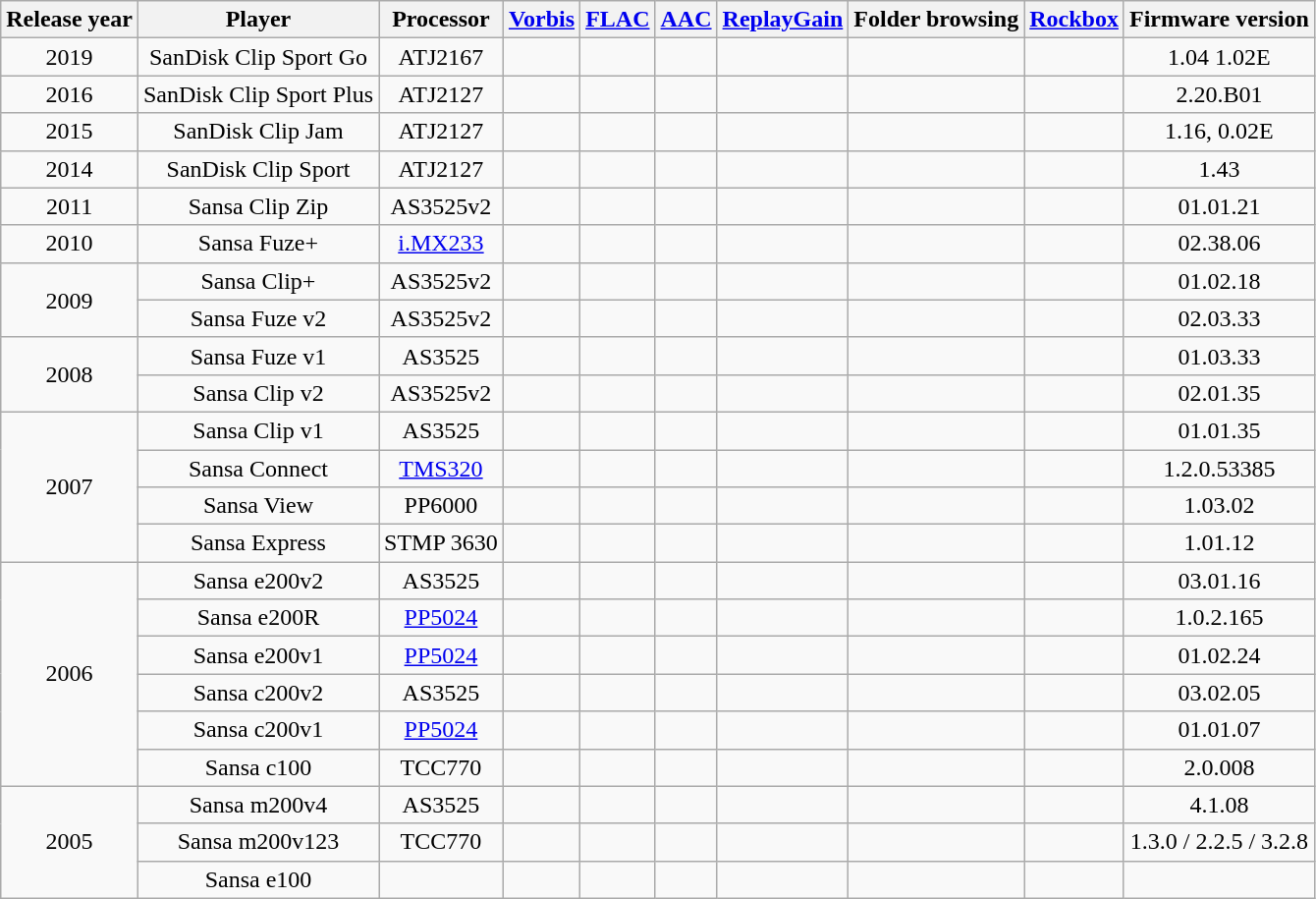<table class="wikitable sortable" style="text-align:center;">
<tr>
<th>Release year</th>
<th>Player</th>
<th>Processor</th>
<th><a href='#'>Vorbis</a></th>
<th><a href='#'>FLAC</a></th>
<th><a href='#'>AAC</a></th>
<th><a href='#'>ReplayGain</a></th>
<th>Folder browsing</th>
<th><a href='#'>Rockbox</a></th>
<th>Firmware version</th>
</tr>
<tr>
<td>2019</td>
<td>SanDisk Clip Sport Go</td>
<td>ATJ2167</td>
<td></td>
<td></td>
<td></td>
<td></td>
<td></td>
<td></td>
<td>1.04 1.02E</td>
</tr>
<tr>
<td>2016</td>
<td>SanDisk Clip Sport Plus</td>
<td>ATJ2127</td>
<td></td>
<td></td>
<td></td>
<td></td>
<td></td>
<td></td>
<td>2.20.B01</td>
</tr>
<tr>
<td>2015</td>
<td>SanDisk Clip Jam</td>
<td>ATJ2127</td>
<td></td>
<td></td>
<td></td>
<td></td>
<td></td>
<td></td>
<td>1.16, 0.02E</td>
</tr>
<tr>
<td>2014</td>
<td>SanDisk Clip Sport</td>
<td>ATJ2127</td>
<td></td>
<td></td>
<td></td>
<td></td>
<td></td>
<td></td>
<td>1.43</td>
</tr>
<tr>
<td>2011</td>
<td>Sansa Clip Zip</td>
<td>AS3525v2</td>
<td></td>
<td></td>
<td></td>
<td></td>
<td></td>
<td></td>
<td>01.01.21</td>
</tr>
<tr>
<td>2010</td>
<td>Sansa Fuze+</td>
<td><a href='#'>i.MX233</a></td>
<td></td>
<td></td>
<td></td>
<td></td>
<td></td>
<td></td>
<td>02.38.06</td>
</tr>
<tr>
<td rowspan="2">2009</td>
<td>Sansa Clip+</td>
<td>AS3525v2</td>
<td></td>
<td></td>
<td></td>
<td></td>
<td></td>
<td></td>
<td>01.02.18</td>
</tr>
<tr>
<td>Sansa Fuze v2</td>
<td>AS3525v2</td>
<td></td>
<td></td>
<td></td>
<td></td>
<td></td>
<td></td>
<td>02.03.33</td>
</tr>
<tr>
<td rowspan="2">2008</td>
<td>Sansa Fuze v1</td>
<td>AS3525</td>
<td></td>
<td></td>
<td></td>
<td></td>
<td></td>
<td></td>
<td>01.03.33</td>
</tr>
<tr>
<td>Sansa Clip v2</td>
<td>AS3525v2</td>
<td></td>
<td></td>
<td></td>
<td></td>
<td></td>
<td></td>
<td>02.01.35</td>
</tr>
<tr>
<td rowspan="4">2007</td>
<td>Sansa Clip v1</td>
<td>AS3525</td>
<td></td>
<td></td>
<td></td>
<td></td>
<td></td>
<td></td>
<td>01.01.35</td>
</tr>
<tr>
<td>Sansa Connect</td>
<td><a href='#'>TMS320</a></td>
<td></td>
<td></td>
<td></td>
<td></td>
<td></td>
<td></td>
<td>1.2.0.53385</td>
</tr>
<tr>
<td>Sansa View</td>
<td>PP6000</td>
<td></td>
<td></td>
<td></td>
<td></td>
<td></td>
<td></td>
<td>1.03.02</td>
</tr>
<tr>
<td>Sansa Express</td>
<td>STMP 3630</td>
<td></td>
<td></td>
<td></td>
<td></td>
<td></td>
<td></td>
<td>1.01.12</td>
</tr>
<tr>
<td rowspan="6">2006</td>
<td>Sansa e200v2</td>
<td>AS3525</td>
<td></td>
<td></td>
<td></td>
<td></td>
<td></td>
<td></td>
<td>03.01.16</td>
</tr>
<tr>
<td>Sansa e200R</td>
<td><a href='#'>PP5024</a></td>
<td></td>
<td></td>
<td></td>
<td></td>
<td></td>
<td></td>
<td>1.0.2.165</td>
</tr>
<tr>
<td>Sansa e200v1</td>
<td><a href='#'>PP5024</a></td>
<td></td>
<td></td>
<td></td>
<td></td>
<td></td>
<td></td>
<td>01.02.24</td>
</tr>
<tr>
<td>Sansa c200v2</td>
<td>AS3525</td>
<td></td>
<td></td>
<td></td>
<td></td>
<td></td>
<td></td>
<td>03.02.05</td>
</tr>
<tr>
<td>Sansa c200v1</td>
<td><a href='#'>PP5024</a></td>
<td></td>
<td></td>
<td></td>
<td></td>
<td></td>
<td></td>
<td>01.01.07</td>
</tr>
<tr>
<td>Sansa c100</td>
<td>TCC770</td>
<td></td>
<td></td>
<td></td>
<td></td>
<td></td>
<td></td>
<td>2.0.008</td>
</tr>
<tr>
<td rowspan="3">2005</td>
<td>Sansa m200v4</td>
<td>AS3525</td>
<td></td>
<td></td>
<td></td>
<td></td>
<td></td>
<td></td>
<td>4.1.08</td>
</tr>
<tr>
<td>Sansa m200v123</td>
<td>TCC770</td>
<td></td>
<td></td>
<td></td>
<td></td>
<td></td>
<td></td>
<td>1.3.0 / 2.2.5 / 3.2.8</td>
</tr>
<tr>
<td>Sansa e100</td>
<td></td>
<td></td>
<td></td>
<td></td>
<td></td>
<td></td>
<td></td>
<td></td>
</tr>
</table>
